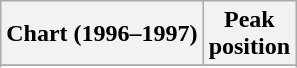<table class="wikitable sortable">
<tr>
<th>Chart (1996–1997)</th>
<th>Peak<br>position</th>
</tr>
<tr>
</tr>
<tr>
</tr>
<tr>
</tr>
<tr>
</tr>
<tr>
</tr>
<tr>
</tr>
<tr>
</tr>
</table>
